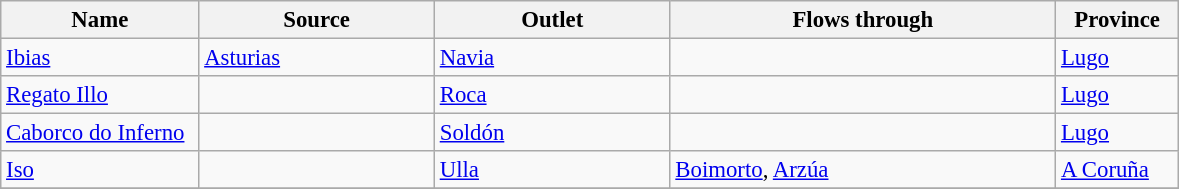<table class="wikitable sortable" style="font-size:95%;">
<tr>
<th width="125">Name</th>
<th width="150">Source</th>
<th width="150">Outlet</th>
<th width="250">Flows through</th>
<th width="75">Province</th>
</tr>
<tr>
<td><a href='#'>Ibias</a></td>
<td><a href='#'>Asturias</a></td>
<td><a href='#'>Navia</a></td>
<td></td>
<td><a href='#'>Lugo</a></td>
</tr>
<tr>
<td><a href='#'>Regato Illo</a></td>
<td></td>
<td><a href='#'>Roca</a></td>
<td></td>
<td><a href='#'>Lugo</a></td>
</tr>
<tr>
<td><a href='#'>Caborco do Inferno</a></td>
<td></td>
<td><a href='#'>Soldón</a></td>
<td></td>
<td><a href='#'>Lugo</a></td>
</tr>
<tr>
<td><a href='#'>Iso</a></td>
<td></td>
<td><a href='#'>Ulla</a></td>
<td><a href='#'>Boimorto</a>, <a href='#'>Arzúa</a></td>
<td><a href='#'>A Coruña</a></td>
</tr>
<tr>
</tr>
</table>
